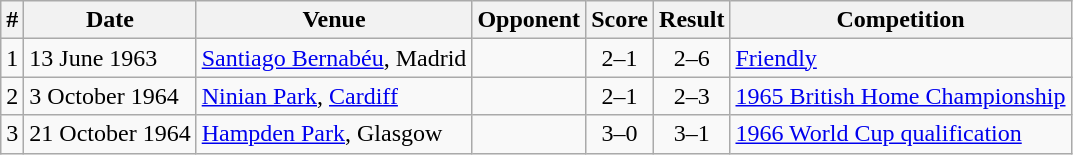<table class="wikitable">
<tr>
<th>#</th>
<th>Date</th>
<th>Venue</th>
<th>Opponent</th>
<th>Score</th>
<th>Result</th>
<th>Competition</th>
</tr>
<tr>
<td>1</td>
<td>13 June 1963</td>
<td><a href='#'>Santiago Bernabéu</a>, Madrid</td>
<td></td>
<td align=center>2–1</td>
<td align=center>2–6</td>
<td><a href='#'>Friendly</a></td>
</tr>
<tr>
<td>2</td>
<td>3 October 1964</td>
<td><a href='#'>Ninian Park</a>, <a href='#'>Cardiff</a></td>
<td></td>
<td align=center>2–1</td>
<td align=center>2–3</td>
<td><a href='#'>1965 British Home Championship</a></td>
</tr>
<tr>
<td>3</td>
<td>21 October 1964</td>
<td><a href='#'>Hampden Park</a>, Glasgow</td>
<td></td>
<td align=center>3–0</td>
<td align=center>3–1</td>
<td><a href='#'>1966 World Cup qualification</a></td>
</tr>
</table>
